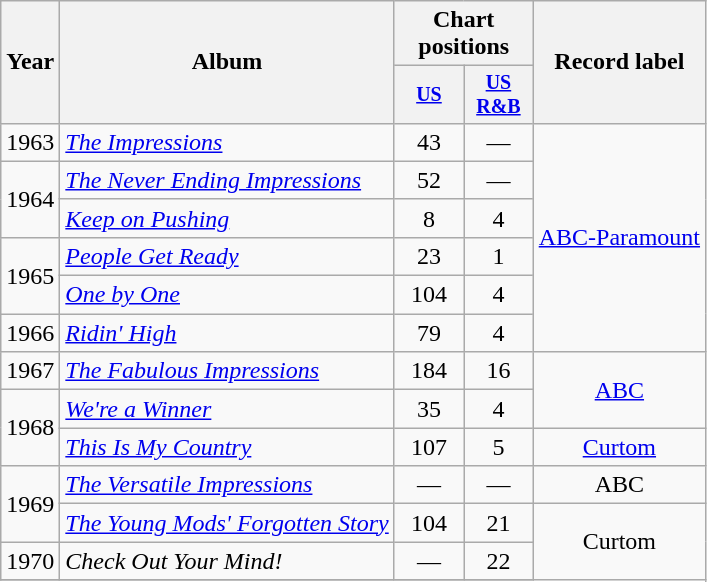<table class="wikitable" style="text-align:center;">
<tr>
<th rowspan="2">Year</th>
<th rowspan="2">Album</th>
<th colspan="2">Chart positions</th>
<th rowspan="2">Record label</th>
</tr>
<tr style="font-size:smaller;">
<th width="40"><a href='#'>US</a><br></th>
<th width="40"><a href='#'>US R&B</a><br></th>
</tr>
<tr>
<td rowspan="1">1963</td>
<td align="left"><em><a href='#'>The Impressions</a></em></td>
<td>43</td>
<td>—</td>
<td rowspan="6"><a href='#'>ABC-Paramount</a></td>
</tr>
<tr>
<td rowspan="2">1964</td>
<td align="left"><em><a href='#'>The Never Ending Impressions</a></em></td>
<td>52</td>
<td>—</td>
</tr>
<tr>
<td align="left"><em><a href='#'>Keep on Pushing</a></em></td>
<td>8</td>
<td>4</td>
</tr>
<tr>
<td rowspan="2">1965</td>
<td align="left"><em><a href='#'>People Get Ready</a></em></td>
<td>23</td>
<td>1</td>
</tr>
<tr>
<td align="left"><em><a href='#'>One by One</a></em></td>
<td>104</td>
<td>4</td>
</tr>
<tr>
<td rowspan="1">1966</td>
<td align="left"><em><a href='#'>Ridin' High</a></em></td>
<td>79</td>
<td>4</td>
</tr>
<tr>
<td rowspan="1">1967</td>
<td align="left"><em><a href='#'>The Fabulous Impressions</a></em></td>
<td>184</td>
<td>16</td>
<td rowspan="2"><a href='#'>ABC</a></td>
</tr>
<tr>
<td rowspan="2">1968</td>
<td align="left"><em><a href='#'>We're a Winner</a></em></td>
<td>35</td>
<td>4</td>
</tr>
<tr>
<td align="left"><em><a href='#'>This Is My Country</a></em></td>
<td>107</td>
<td>5</td>
<td rowspan="1"><a href='#'>Curtom</a></td>
</tr>
<tr>
<td rowspan="2">1969</td>
<td align="left"><em><a href='#'>The Versatile Impressions</a></em></td>
<td>—</td>
<td>—</td>
<td rowspan="1">ABC</td>
</tr>
<tr>
<td align="left"><em><a href='#'>The Young Mods' Forgotten Story</a></em></td>
<td>104</td>
<td>21</td>
<td rowspan="7">Curtom</td>
</tr>
<tr>
<td rowspan="1">1970</td>
<td align="left"><em>Check Out Your Mind!</em></td>
<td>—</td>
<td>22</td>
</tr>
<tr>
</tr>
</table>
